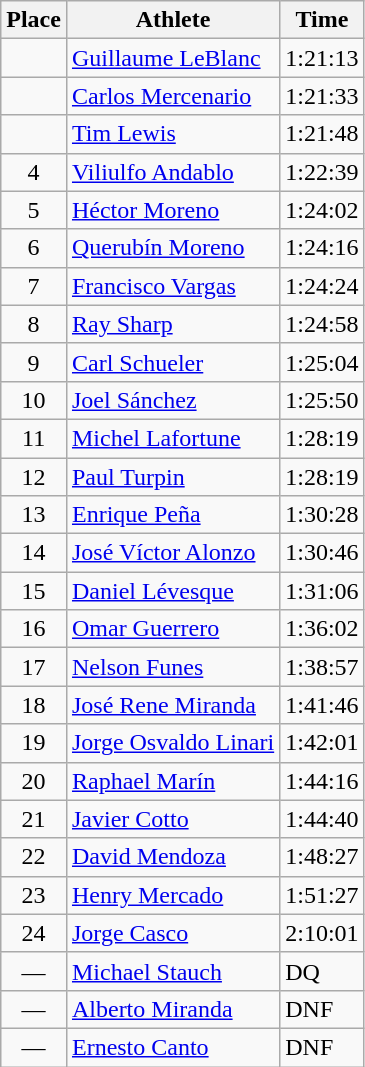<table class=wikitable>
<tr>
<th>Place</th>
<th>Athlete</th>
<th>Time</th>
</tr>
<tr>
<td align=center></td>
<td><a href='#'>Guillaume LeBlanc</a> </td>
<td>1:21:13</td>
</tr>
<tr>
<td align=center></td>
<td><a href='#'>Carlos Mercenario</a> </td>
<td>1:21:33</td>
</tr>
<tr>
<td align=center></td>
<td><a href='#'>Tim Lewis</a> </td>
<td>1:21:48</td>
</tr>
<tr>
<td align=center>4</td>
<td><a href='#'>Viliulfo Andablo</a> </td>
<td>1:22:39</td>
</tr>
<tr>
<td align=center>5</td>
<td><a href='#'>Héctor Moreno</a> </td>
<td>1:24:02</td>
</tr>
<tr>
<td align=center>6</td>
<td><a href='#'>Querubín Moreno</a> </td>
<td>1:24:16</td>
</tr>
<tr>
<td align=center>7</td>
<td><a href='#'>Francisco Vargas</a> </td>
<td>1:24:24</td>
</tr>
<tr>
<td align=center>8</td>
<td><a href='#'>Ray Sharp</a> </td>
<td>1:24:58</td>
</tr>
<tr>
<td align=center>9</td>
<td><a href='#'>Carl Schueler</a> </td>
<td>1:25:04</td>
</tr>
<tr>
<td align=center>10</td>
<td><a href='#'>Joel Sánchez</a> </td>
<td>1:25:50</td>
</tr>
<tr>
<td align=center>11</td>
<td><a href='#'>Michel Lafortune</a> </td>
<td>1:28:19</td>
</tr>
<tr>
<td align=center>12</td>
<td><a href='#'>Paul Turpin</a> </td>
<td>1:28:19</td>
</tr>
<tr>
<td align=center>13</td>
<td><a href='#'>Enrique Peña</a> </td>
<td>1:30:28</td>
</tr>
<tr>
<td align=center>14</td>
<td><a href='#'>José Víctor Alonzo</a> </td>
<td>1:30:46</td>
</tr>
<tr>
<td align=center>15</td>
<td><a href='#'>Daniel Lévesque</a> </td>
<td>1:31:06</td>
</tr>
<tr>
<td align=center>16</td>
<td><a href='#'>Omar Guerrero</a> </td>
<td>1:36:02</td>
</tr>
<tr>
<td align=center>17</td>
<td><a href='#'>Nelson Funes</a> </td>
<td>1:38:57</td>
</tr>
<tr>
<td align=center>18</td>
<td><a href='#'>José Rene Miranda</a> </td>
<td>1:41:46</td>
</tr>
<tr>
<td align=center>19</td>
<td><a href='#'>Jorge Osvaldo Linari</a> </td>
<td>1:42:01</td>
</tr>
<tr>
<td align=center>20</td>
<td><a href='#'>Raphael Marín</a> </td>
<td>1:44:16</td>
</tr>
<tr>
<td align=center>21</td>
<td><a href='#'>Javier Cotto</a> </td>
<td>1:44:40</td>
</tr>
<tr>
<td align=center>22</td>
<td><a href='#'>David Mendoza</a> </td>
<td>1:48:27</td>
</tr>
<tr>
<td align=center>23</td>
<td><a href='#'>Henry Mercado</a> </td>
<td>1:51:27</td>
</tr>
<tr>
<td align=center>24</td>
<td><a href='#'>Jorge Casco</a> </td>
<td>2:10:01</td>
</tr>
<tr>
<td align=center>—</td>
<td><a href='#'>Michael Stauch</a> </td>
<td>DQ</td>
</tr>
<tr>
<td align=center>—</td>
<td><a href='#'>Alberto Miranda</a> </td>
<td>DNF</td>
</tr>
<tr>
<td align=center>—</td>
<td><a href='#'>Ernesto Canto</a> </td>
<td>DNF</td>
</tr>
</table>
